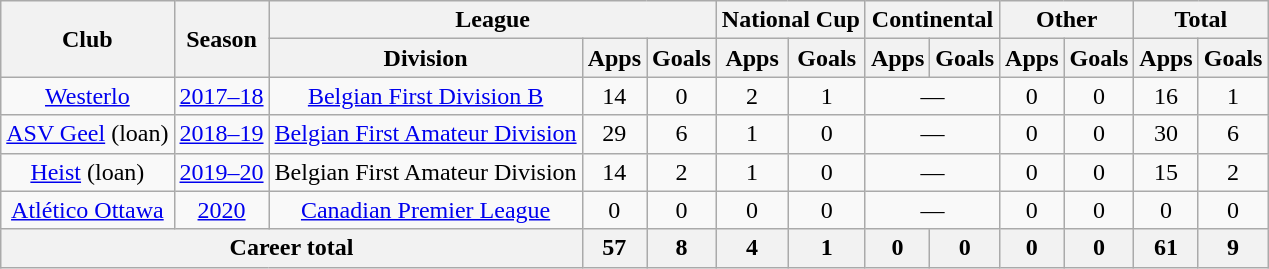<table class="wikitable" style="text-align:center">
<tr>
<th rowspan="2">Club</th>
<th rowspan="2">Season</th>
<th colspan="3">League</th>
<th colspan="2">National Cup</th>
<th colspan="2">Continental</th>
<th colspan="2">Other</th>
<th colspan="2">Total</th>
</tr>
<tr>
<th>Division</th>
<th>Apps</th>
<th>Goals</th>
<th>Apps</th>
<th>Goals</th>
<th>Apps</th>
<th>Goals</th>
<th>Apps</th>
<th>Goals</th>
<th>Apps</th>
<th>Goals</th>
</tr>
<tr>
<td rowspan="1"><a href='#'>Westerlo</a></td>
<td><a href='#'>2017–18</a></td>
<td><a href='#'>Belgian First Division B</a></td>
<td>14</td>
<td>0</td>
<td>2</td>
<td>1</td>
<td colspan="2">—</td>
<td>0</td>
<td>0</td>
<td>16</td>
<td>1</td>
</tr>
<tr>
<td rowspan="1"><a href='#'>ASV Geel</a> (loan)</td>
<td><a href='#'>2018–19</a></td>
<td><a href='#'>Belgian First Amateur Division</a></td>
<td>29</td>
<td>6</td>
<td>1</td>
<td>0</td>
<td colspan="2">—</td>
<td>0</td>
<td>0</td>
<td>30</td>
<td>6</td>
</tr>
<tr>
<td rowspan="1"><a href='#'>Heist</a> (loan)</td>
<td><a href='#'>2019–20</a></td>
<td>Belgian First Amateur Division</td>
<td>14</td>
<td>2</td>
<td>1</td>
<td>0</td>
<td colspan="2">—</td>
<td>0</td>
<td>0</td>
<td>15</td>
<td>2</td>
</tr>
<tr>
<td rowspan="1"><a href='#'>Atlético Ottawa</a></td>
<td><a href='#'>2020</a></td>
<td><a href='#'>Canadian Premier League</a></td>
<td>0</td>
<td>0</td>
<td>0</td>
<td>0</td>
<td colspan="2">—</td>
<td>0</td>
<td>0</td>
<td>0</td>
<td>0</td>
</tr>
<tr>
<th colspan="3">Career total</th>
<th>57</th>
<th>8</th>
<th>4</th>
<th>1</th>
<th>0</th>
<th>0</th>
<th>0</th>
<th>0</th>
<th>61</th>
<th>9</th>
</tr>
</table>
